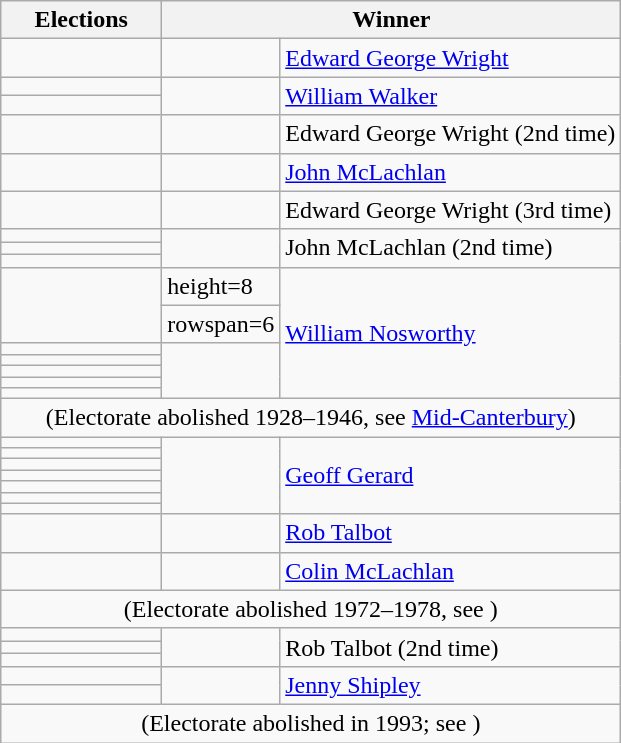<table class=wikitable>
<tr>
<th width=100>Elections</th>
<th width=220 colspan= 2>Winner</th>
</tr>
<tr>
<td></td>
<td width=5 bgcolor=></td>
<td><a href='#'>Edward George Wright</a></td>
</tr>
<tr>
<td></td>
<td rowspan=2 bgcolor=></td>
<td rowspan=2><a href='#'>William Walker</a></td>
</tr>
<tr>
<td></td>
</tr>
<tr>
<td></td>
<td bgcolor=></td>
<td>Edward George Wright (2nd time)</td>
</tr>
<tr>
<td></td>
<td bgcolor=></td>
<td><a href='#'>John McLachlan</a></td>
</tr>
<tr>
<td></td>
<td bgcolor=></td>
<td>Edward George Wright (3rd time)</td>
</tr>
<tr>
<td></td>
<td rowspan=3 bgcolor=></td>
<td rowspan=3>John McLachlan (2nd time)</td>
</tr>
<tr>
<td></td>
</tr>
<tr>
<td></td>
</tr>
<tr>
<td rowspan=2></td>
<td>height=8 </td>
<td rowspan=7><a href='#'>William Nosworthy</a></td>
</tr>
<tr>
<td>rowspan=6 </td>
</tr>
<tr>
<td></td>
</tr>
<tr>
<td></td>
</tr>
<tr>
<td></td>
</tr>
<tr>
<td></td>
</tr>
<tr>
<td></td>
</tr>
<tr>
<td colspan=3 align=center><span>(Electorate abolished 1928–1946, see <a href='#'>Mid-Canterbury</a>)</span></td>
</tr>
<tr>
<td></td>
<td rowspan=7 bgcolor=></td>
<td rowspan=7><a href='#'>Geoff Gerard</a></td>
</tr>
<tr>
<td></td>
</tr>
<tr>
<td></td>
</tr>
<tr>
<td></td>
</tr>
<tr>
<td></td>
</tr>
<tr>
<td></td>
</tr>
<tr>
<td></td>
</tr>
<tr>
<td></td>
<td bgcolor=></td>
<td><a href='#'>Rob Talbot</a></td>
</tr>
<tr>
<td></td>
<td bgcolor=></td>
<td><a href='#'>Colin McLachlan</a></td>
</tr>
<tr>
<td colspan=3 align=center><span>(Electorate abolished 1972–1978, see )</span></td>
</tr>
<tr>
<td></td>
<td rowspan=3 bgcolor=></td>
<td rowspan=3>Rob Talbot (2nd time)</td>
</tr>
<tr>
<td></td>
</tr>
<tr>
<td></td>
</tr>
<tr>
<td></td>
<td rowspan=2 bgcolor=></td>
<td rowspan=2><a href='#'>Jenny Shipley</a></td>
</tr>
<tr>
<td></td>
</tr>
<tr>
<td colspan=3 align=center><span>(Electorate abolished in 1993; see )</span></td>
</tr>
</table>
